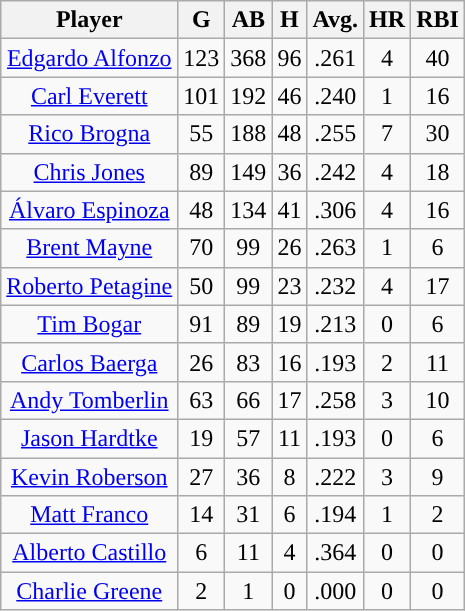<table class="wikitable sortable">
<tr>
<th>Player</th>
<th>G</th>
<th>AB</th>
<th>H</th>
<th>Avg.</th>
<th>HR</th>
<th>RBI</th>
</tr>
<tr align=center>
<td><a href='#'>Edgardo Alfonzo</a></td>
<td>123</td>
<td>368</td>
<td>96</td>
<td>.261</td>
<td>4</td>
<td>40</td>
</tr>
<tr align=center>
<td><a href='#'>Carl Everett</a></td>
<td>101</td>
<td>192</td>
<td>46</td>
<td>.240</td>
<td>1</td>
<td>16</td>
</tr>
<tr align=center>
<td><a href='#'>Rico Brogna</a></td>
<td>55</td>
<td>188</td>
<td>48</td>
<td>.255</td>
<td>7</td>
<td>30</td>
</tr>
<tr align=center>
<td><a href='#'>Chris Jones</a></td>
<td>89</td>
<td>149</td>
<td>36</td>
<td>.242</td>
<td>4</td>
<td>18</td>
</tr>
<tr align=center>
<td><a href='#'>Álvaro Espinoza</a></td>
<td>48</td>
<td>134</td>
<td>41</td>
<td>.306</td>
<td>4</td>
<td>16</td>
</tr>
<tr align=center>
<td><a href='#'>Brent Mayne</a></td>
<td>70</td>
<td>99</td>
<td>26</td>
<td>.263</td>
<td>1</td>
<td>6</td>
</tr>
<tr align=center>
<td><a href='#'>Roberto Petagine</a></td>
<td>50</td>
<td>99</td>
<td>23</td>
<td>.232</td>
<td>4</td>
<td>17</td>
</tr>
<tr align=center>
<td><a href='#'>Tim Bogar</a></td>
<td>91</td>
<td>89</td>
<td>19</td>
<td>.213</td>
<td>0</td>
<td>6</td>
</tr>
<tr align=center>
<td><a href='#'>Carlos Baerga</a></td>
<td>26</td>
<td>83</td>
<td>16</td>
<td>.193</td>
<td>2</td>
<td>11</td>
</tr>
<tr align=center>
<td><a href='#'>Andy Tomberlin</a></td>
<td>63</td>
<td>66</td>
<td>17</td>
<td>.258</td>
<td>3</td>
<td>10</td>
</tr>
<tr align=center>
<td><a href='#'>Jason Hardtke</a></td>
<td>19</td>
<td>57</td>
<td>11</td>
<td>.193</td>
<td>0</td>
<td>6</td>
</tr>
<tr align=center>
<td><a href='#'>Kevin Roberson</a></td>
<td>27</td>
<td>36</td>
<td>8</td>
<td>.222</td>
<td>3</td>
<td>9</td>
</tr>
<tr align=center>
<td><a href='#'>Matt Franco</a></td>
<td>14</td>
<td>31</td>
<td>6</td>
<td>.194</td>
<td>1</td>
<td>2</td>
</tr>
<tr align=center>
<td><a href='#'>Alberto Castillo</a></td>
<td>6</td>
<td>11</td>
<td>4</td>
<td>.364</td>
<td>0</td>
<td>0</td>
</tr>
<tr align=center>
<td><a href='#'>Charlie Greene</a></td>
<td>2</td>
<td>1</td>
<td>0</td>
<td>.000</td>
<td>0</td>
<td>0</td>
</tr>
</table>
